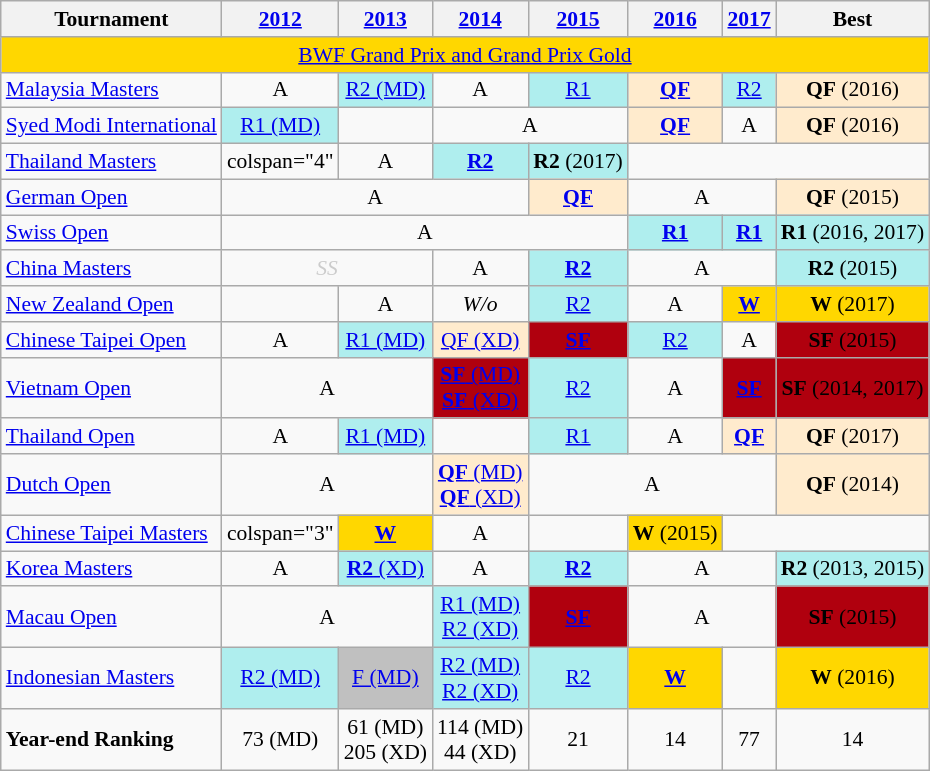<table style='font-size: 90%; text-align:center;' class='wikitable'>
<tr>
<th>Tournament</th>
<th><a href='#'>2012</a></th>
<th><a href='#'>2013</a></th>
<th><a href='#'>2014</a></th>
<th><a href='#'>2015</a></th>
<th><a href='#'>2016</a></th>
<th><a href='#'>2017</a></th>
<th>Best</th>
</tr>
<tr bgcolor=FFD700>
<td colspan="8" align=center><a href='#'>BWF Grand Prix and Grand Prix Gold</a></td>
</tr>
<tr>
<td align=left><a href='#'>Malaysia Masters</a></td>
<td>A</td>
<td bgcolor=AFEEEE><a href='#'>R2 (MD)</a></td>
<td>A</td>
<td bgcolor=AFEEEE><a href='#'>R1</a></td>
<td bgcolor=FFEBCD><a href='#'><strong>QF</strong></a></td>
<td bgcolor=AFEEEE><a href='#'>R2</a></td>
<td bgcolor=FFEBCD><strong>QF</strong> (2016)</td>
</tr>
<tr>
<td align=left><a href='#'>Syed Modi International</a></td>
<td bgcolor=AFEEEE><a href='#'>R1 (MD)</a></td>
<td></td>
<td colspan="2">A</td>
<td bgcolor=FFEBCD><a href='#'><strong>QF</strong></a></td>
<td>A</td>
<td bgcolor=FFEBCD><strong>QF</strong> (2016)</td>
</tr>
<tr>
<td align=left><a href='#'>Thailand Masters</a></td>
<td>colspan="4" </td>
<td>A</td>
<td bgcolor=AFEEEE><a href='#'><strong>R2</strong></a></td>
<td bgcolor=AFEEEE><strong>R2</strong> (2017)</td>
</tr>
<tr>
<td align=left><a href='#'>German Open</a></td>
<td colspan="3">A</td>
<td bgcolor=FFEBCD><a href='#'><strong>QF</strong></a></td>
<td colspan="2">A</td>
<td bgcolor=FFEBCD><strong>QF</strong> (2015)</td>
</tr>
<tr>
<td align=left><a href='#'>Swiss Open</a></td>
<td colspan="4">A</td>
<td bgcolor=AFEEEE><a href='#'><strong>R1</strong></a></td>
<td bgcolor=AFEEEE><a href='#'><strong>R1</strong></a></td>
<td bgcolor=AFEEEE><strong>R1</strong> (2016, 2017)</td>
</tr>
<tr>
<td align=left><a href='#'>China Masters</a></td>
<td colspan="2" style="color:#ccc"><em>SS</em></td>
<td>A</td>
<td bgcolor=AFEEEE><a href='#'><strong>R2</strong></a></td>
<td colspan="2">A</td>
<td bgcolor=AFEEEE><strong>R2</strong> (2015)</td>
</tr>
<tr>
<td align=left><a href='#'>New Zealand Open</a></td>
<td></td>
<td>A</td>
<td><em>W/o</em></td>
<td bgcolor=AFEEEE><a href='#'>R2</a></td>
<td>A</td>
<td bgcolor=Gold><a href='#'><strong>W</strong></a></td>
<td bgcolor=Gold><strong>W</strong> (2017)</td>
</tr>
<tr>
<td align=left><a href='#'>Chinese Taipei Open</a></td>
<td>A</td>
<td bgcolor=AFEEEE><a href='#'>R1 (MD)</a></td>
<td bgcolor=FFEBCD><a href='#'>QF (XD)</a></td>
<td bgcolor=Bronze><a href='#'><strong>SF</strong></a></td>
<td bgcolor=AFEEEE><a href='#'>R2</a></td>
<td>A</td>
<td bgcolor=Bronze><strong>SF</strong> (2015)</td>
</tr>
<tr>
<td align=left><a href='#'>Vietnam Open</a></td>
<td colspan="2">A</td>
<td bgcolor=Bronze><a href='#'><strong>SF</strong> (MD)</a> <br> <a href='#'><strong>SF</strong> (XD)</a></td>
<td bgcolor=AFEEEE><a href='#'>R2</a></td>
<td>A</td>
<td bgcolor=Bronze><a href='#'><strong>SF</strong></a></td>
<td bgcolor=Bronze><strong>SF</strong> (2014, 2017)</td>
</tr>
<tr>
<td align=left><a href='#'>Thailand Open</a></td>
<td>A</td>
<td bgcolor=AFEEEE><a href='#'>R1 (MD)</a></td>
<td></td>
<td bgcolor=AFEEEE><a href='#'>R1</a></td>
<td>A</td>
<td bgcolor=FFEBCD><a href='#'><strong>QF</strong></a></td>
<td bgcolor=FFEBCD><strong>QF</strong> (2017)</td>
</tr>
<tr>
<td align=left><a href='#'>Dutch Open</a></td>
<td colspan="2">A</td>
<td bgcolor=FFEBCD><a href='#'><strong>QF</strong> (MD)</a> <br> <a href='#'><strong>QF</strong> (XD)</a></td>
<td colspan="3">A</td>
<td bgcolor=FFEBCD><strong>QF</strong> (2014)</td>
</tr>
<tr>
<td align=left><a href='#'>Chinese Taipei Masters</a></td>
<td>colspan="3" </td>
<td bgcolor=Gold><a href='#'><strong>W</strong></a></td>
<td>A</td>
<td></td>
<td bgcolor=Gold><strong>W</strong> (2015)</td>
</tr>
<tr>
<td align=left><a href='#'>Korea Masters</a></td>
<td>A</td>
<td bgcolor=AFEEEE><a href='#'><strong>R2</strong> (XD)</a></td>
<td>A</td>
<td bgcolor=AFEEEE><a href='#'><strong>R2</strong></a></td>
<td colspan="2">A</td>
<td bgcolor=AFEEEE><strong>R2</strong> (2013, 2015)</td>
</tr>
<tr>
<td align=left><a href='#'>Macau Open</a></td>
<td colspan="2">A</td>
<td bgcolor=AFEEEE><a href='#'>R1 (MD)</a><br> <a href='#'>R2 (XD)</a></td>
<td bgcolor=Bronze><a href='#'><strong>SF</strong></a></td>
<td colspan="2">A</td>
<td bgcolor=Bronze><strong>SF</strong> (2015)</td>
</tr>
<tr>
<td align=left><a href='#'>Indonesian Masters</a></td>
<td bgcolor=AFEEEE><a href='#'>R2 (MD)</a></td>
<td bgcolor=silver><a href='#'>F (MD)</a></td>
<td bgcolor=AFEEEE><a href='#'>R2 (MD)</a><br> <a href='#'>R2 (XD)</a></td>
<td bgcolor=AFEEEE><a href='#'>R2</a></td>
<td bgcolor=Gold><a href='#'><strong>W</strong></a></td>
<td></td>
<td bgcolor=Gold><strong>W</strong> (2016)</td>
</tr>
<tr>
<td align=left><strong>Year-end Ranking</strong></td>
<td align=center>73 (MD)</td>
<td align=center>61 (MD)<br> 205 (XD)</td>
<td align=center>114 (MD)<br> 44 (XD)</td>
<td align=center>21</td>
<td align=center>14</td>
<td align=center>77</td>
<td align=center>14</td>
</tr>
</table>
